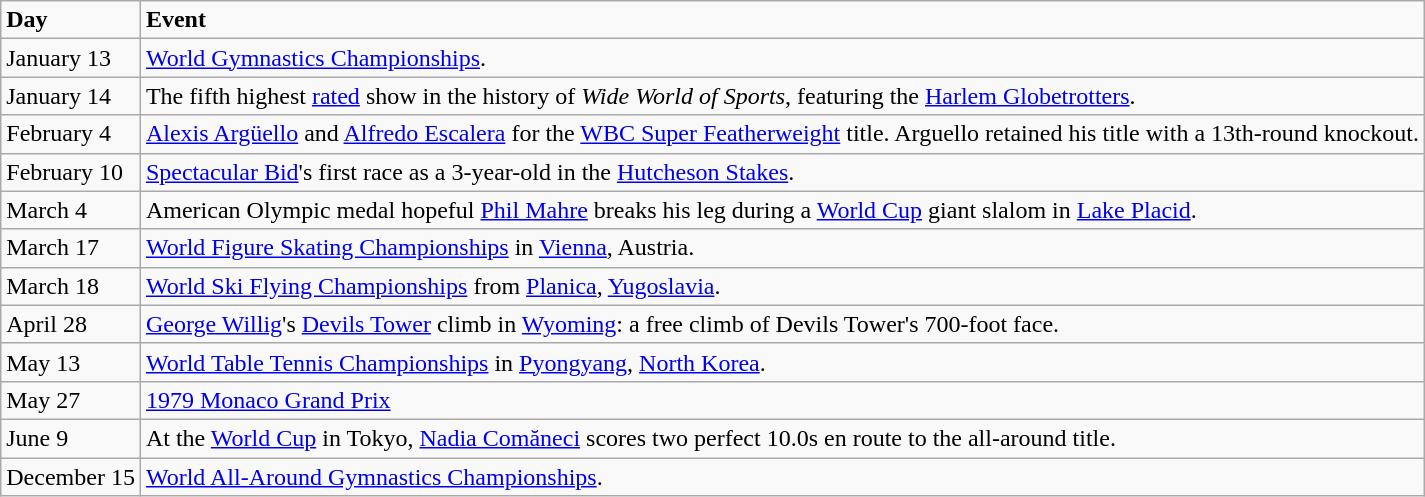<table class="wikitable">
<tr>
<td><strong>Day</strong></td>
<td><strong>Event</strong></td>
</tr>
<tr>
<td>January 13</td>
<td><a href='#'>World Gymnastics Championships</a>.</td>
</tr>
<tr>
<td>January 14</td>
<td>The fifth highest <a href='#'>rated</a> show in the history of <em>Wide World of Sports</em>, featuring the <a href='#'>Harlem Globetrotters</a>.</td>
</tr>
<tr>
<td>February 4</td>
<td><a href='#'>Alexis Argüello</a> and <a href='#'>Alfredo Escalera</a> for the <a href='#'>WBC Super Featherweight</a> title. Arguello retained his title with a 13th-round knockout.</td>
</tr>
<tr>
<td>February 10</td>
<td><a href='#'>Spectacular Bid</a>'s first race as a 3-year-old in the <a href='#'>Hutcheson Stakes</a>.</td>
</tr>
<tr>
<td>March 4</td>
<td>American Olympic medal hopeful <a href='#'>Phil Mahre</a> breaks his leg during a <a href='#'>World Cup</a> giant slalom in <a href='#'>Lake Placid</a>.</td>
</tr>
<tr>
<td>March 17</td>
<td><a href='#'>World Figure Skating Championships</a> in <a href='#'>Vienna</a>, Austria.</td>
</tr>
<tr>
<td>March 18</td>
<td><a href='#'>World Ski Flying Championships</a> from <a href='#'>Planica</a>, <a href='#'>Yugoslavia</a>.</td>
</tr>
<tr>
<td>April 28</td>
<td><a href='#'>George Willig</a>'s <a href='#'>Devils Tower</a> climb in <a href='#'>Wyoming</a>: a free climb of Devils Tower's 700-foot face.</td>
</tr>
<tr>
<td>May 13</td>
<td><a href='#'>World Table Tennis Championships</a> in <a href='#'>Pyongyang</a>, <a href='#'>North Korea</a>.</td>
</tr>
<tr>
<td>May 27</td>
<td><a href='#'>1979 Monaco Grand Prix</a></td>
</tr>
<tr>
<td>June 9</td>
<td>At the <a href='#'>World Cup</a> in Tokyo, <a href='#'>Nadia Comăneci</a> scores two perfect 10.0s en route to the all-around title.</td>
</tr>
<tr>
<td>December 15</td>
<td><a href='#'>World All-Around Gymnastics Championships</a>.</td>
</tr>
</table>
